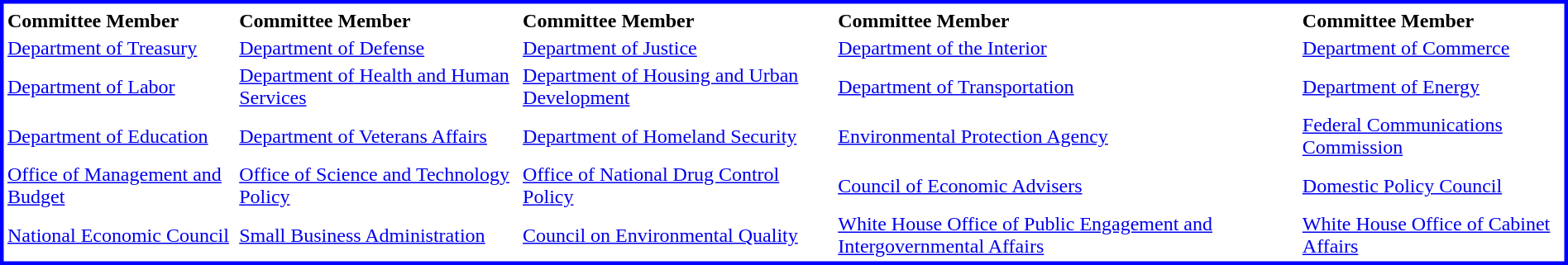<table style="border: 3px solid blue;">
<tr>
</tr>
<tr>
<td><strong>Committee Member</strong></td>
<td><strong>Committee Member</strong></td>
<td><strong>Committee Member</strong></td>
<td><strong>Committee Member</strong></td>
<td><strong>Committee Member</strong></td>
</tr>
<tr>
<td><a href='#'>Department of Treasury</a></td>
<td><a href='#'>Department of Defense</a></td>
<td><a href='#'>Department of Justice</a></td>
<td><a href='#'>Department of the Interior</a></td>
<td><a href='#'>Department of Commerce</a></td>
</tr>
<tr>
<td><a href='#'>Department of Labor</a></td>
<td><a href='#'>Department of Health and Human Services</a></td>
<td><a href='#'>Department of Housing and Urban Development</a></td>
<td><a href='#'>Department of Transportation</a></td>
<td><a href='#'>Department of Energy</a></td>
</tr>
<tr>
<td><a href='#'>Department of Education</a></td>
<td><a href='#'>Department of Veterans Affairs</a></td>
<td><a href='#'>Department of Homeland Security</a></td>
<td><a href='#'>Environmental Protection Agency</a></td>
<td><a href='#'>Federal Communications Commission</a></td>
</tr>
<tr>
<td><a href='#'>Office of Management and Budget</a></td>
<td><a href='#'>Office of Science and Technology Policy</a></td>
<td><a href='#'>Office of National Drug Control Policy</a></td>
<td><a href='#'>Council of Economic Advisers</a></td>
<td><a href='#'>Domestic Policy Council</a></td>
</tr>
<tr>
<td><a href='#'>National Economic Council</a></td>
<td><a href='#'>Small Business Administration</a></td>
<td><a href='#'>Council on Environmental Quality</a></td>
<td><a href='#'>White House Office of Public Engagement and Intergovernmental Affairs</a></td>
<td><a href='#'>White House Office of Cabinet Affairs</a></td>
</tr>
</table>
